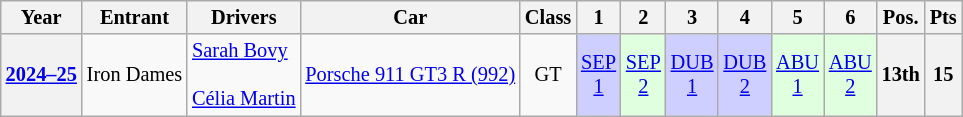<table class="wikitable" style="text-align:center; font-size:85%">
<tr>
<th>Year</th>
<th>Entrant</th>
<th>Drivers</th>
<th>Car</th>
<th>Class</th>
<th>1</th>
<th>2</th>
<th>3</th>
<th>4</th>
<th>5</th>
<th>6</th>
<th>Pos.</th>
<th>Pts</th>
</tr>
<tr>
<th><a href='#'>2024–25</a></th>
<td align=left nowrap> Iron Dames</td>
<td align=left> <a href='#'>Sarah Bovy</a><br><br> <a href='#'>Célia Martin</a></td>
<td align=left nowrap><a href='#'>Porsche 911 GT3 R (992)</a></td>
<td>GT</td>
<td style="background:#cfcfff;"><a href='#'>SEP<br>1</a><br></td>
<td style="background:#dfffdf;"><a href='#'>SEP<br>2</a><br></td>
<td style="background:#cfcfff;"><a href='#'>DUB<br>1</a><br></td>
<td style="background:#cfcfff;"><a href='#'>DUB<br>2</a><br></td>
<td style="background:#dfffdf;"><a href='#'>ABU<br>1</a><br></td>
<td style="background:#dfffdf;"><a href='#'>ABU<br>2</a><br></td>
<th>13th</th>
<th>15</th>
</tr>
</table>
